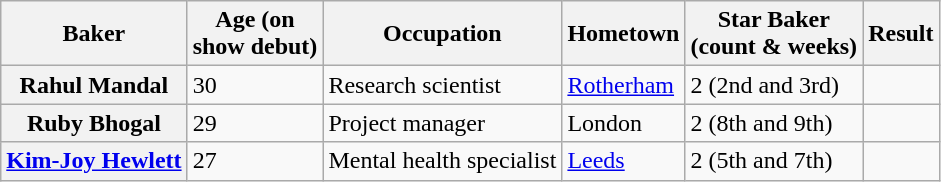<table class="wikitable col2center col5center">
<tr>
<th scope="col">Baker</th>
<th scope="col">Age (on<br>show debut)</th>
<th scope="col">Occupation</th>
<th scope="col">Hometown</th>
<th scope="col">Star Baker<br>(count & weeks)</th>
<th scope="col">Result</th>
</tr>
<tr>
<th scope="row">Rahul Mandal</th>
<td>30</td>
<td>Research scientist</td>
<td><a href='#'>Rotherham</a></td>
<td>2 (2nd and 3rd)</td>
<td></td>
</tr>
<tr>
<th scope="row">Ruby Bhogal</th>
<td>29</td>
<td>Project manager</td>
<td>London</td>
<td>2 (8th and 9th)</td>
<td></td>
</tr>
<tr>
<th scope="row"><a href='#'>Kim-Joy Hewlett</a></th>
<td>27</td>
<td>Mental health specialist</td>
<td><a href='#'>Leeds</a></td>
<td>2 (5th and 7th)</td>
<td></td>
</tr>
</table>
